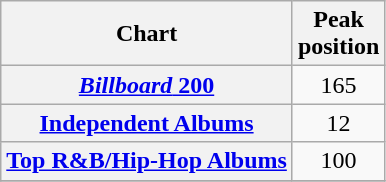<table class="wikitable plainrowheaders sortable" style="text-align:center;" border="1">
<tr>
<th scope="col">Chart</th>
<th scope="col">Peak<br>position</th>
</tr>
<tr>
<th scope="row"><a href='#'><em>Billboard</em> 200</a></th>
<td>165</td>
</tr>
<tr>
<th scope="row"><a href='#'>Independent Albums</a></th>
<td>12</td>
</tr>
<tr>
<th scope="row"><a href='#'>Top R&B/Hip-Hop Albums</a></th>
<td>100</td>
</tr>
<tr>
</tr>
</table>
